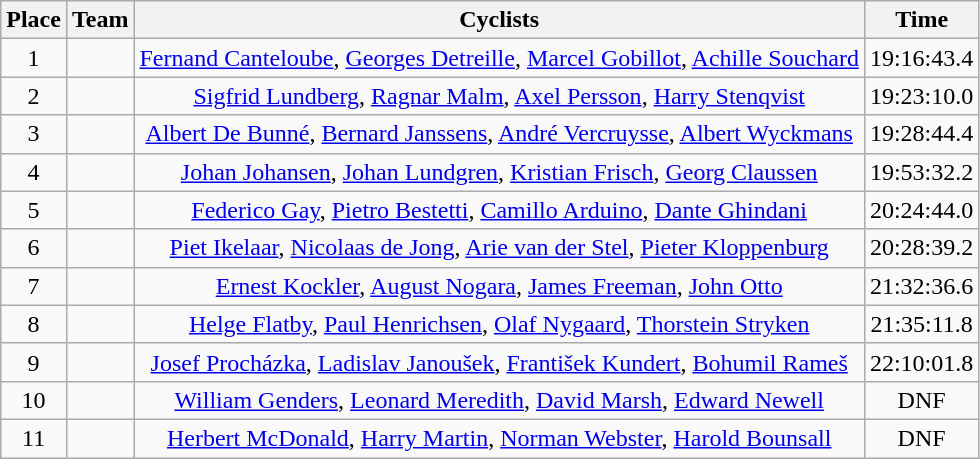<table class=wikitable style="text-align:center">
<tr>
<th>Place</th>
<th>Team</th>
<th>Cyclists</th>
<th>Time</th>
</tr>
<tr>
<td>1</td>
<td align=left></td>
<td><a href='#'>Fernand Canteloube</a>, <a href='#'>Georges Detreille</a>, <a href='#'>Marcel Gobillot</a>, <a href='#'>Achille Souchard</a></td>
<td>19:16:43.4</td>
</tr>
<tr>
<td>2</td>
<td align=left></td>
<td><a href='#'>Sigfrid Lundberg</a>, <a href='#'>Ragnar Malm</a>, <a href='#'>Axel Persson</a>, <a href='#'>Harry Stenqvist</a></td>
<td>19:23:10.0</td>
</tr>
<tr>
<td>3</td>
<td align=left></td>
<td><a href='#'>Albert De Bunné</a>, <a href='#'>Bernard Janssens</a>, <a href='#'>André Vercruysse</a>, <a href='#'>Albert Wyckmans</a></td>
<td>19:28:44.4</td>
</tr>
<tr>
<td>4</td>
<td align=left></td>
<td><a href='#'>Johan Johansen</a>, <a href='#'>Johan Lundgren</a>, <a href='#'>Kristian Frisch</a>, <a href='#'>Georg Claussen</a></td>
<td>19:53:32.2</td>
</tr>
<tr>
<td>5</td>
<td align=left></td>
<td><a href='#'>Federico Gay</a>, <a href='#'>Pietro Bestetti</a>, <a href='#'>Camillo Arduino</a>, <a href='#'>Dante Ghindani</a></td>
<td>20:24:44.0</td>
</tr>
<tr>
<td>6</td>
<td align=left></td>
<td><a href='#'>Piet Ikelaar</a>, <a href='#'>Nicolaas de Jong</a>, <a href='#'>Arie van der Stel</a>, <a href='#'>Pieter Kloppenburg</a></td>
<td>20:28:39.2</td>
</tr>
<tr>
<td>7</td>
<td align=left></td>
<td><a href='#'>Ernest Kockler</a>, <a href='#'>August Nogara</a>, <a href='#'>James Freeman</a>, <a href='#'>John Otto</a></td>
<td>21:32:36.6</td>
</tr>
<tr>
<td>8</td>
<td align=left></td>
<td><a href='#'>Helge Flatby</a>, <a href='#'>Paul Henrichsen</a>, <a href='#'>Olaf Nygaard</a>, <a href='#'>Thorstein Stryken</a></td>
<td>21:35:11.8</td>
</tr>
<tr>
<td>9</td>
<td align=left></td>
<td><a href='#'>Josef Procházka</a>, <a href='#'>Ladislav Janoušek</a>, <a href='#'>František Kundert</a>, <a href='#'>Bohumil Rameš</a></td>
<td>22:10:01.8</td>
</tr>
<tr>
<td>10</td>
<td align=left></td>
<td><a href='#'>William Genders</a>, <a href='#'>Leonard Meredith</a>, <a href='#'>David Marsh</a>, <a href='#'>Edward Newell</a></td>
<td>DNF</td>
</tr>
<tr>
<td>11</td>
<td align=left></td>
<td><a href='#'>Herbert McDonald</a>, <a href='#'>Harry Martin</a>, <a href='#'>Norman Webster</a>, <a href='#'>Harold Bounsall</a></td>
<td>DNF</td>
</tr>
</table>
